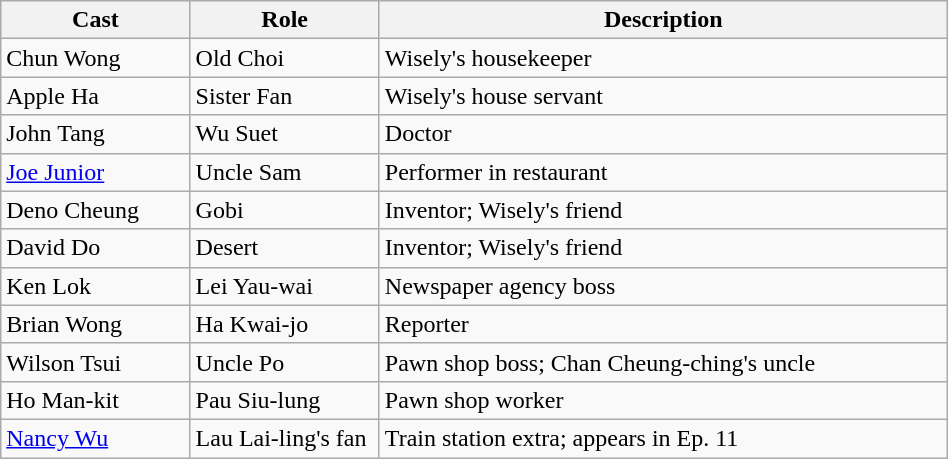<table class="wikitable" width="50%">
<tr>
<th style="width:10%">Cast</th>
<th style="width:10%">Role</th>
<th style="width:30%">Description</th>
</tr>
<tr>
<td>Chun Wong</td>
<td>Old Choi</td>
<td>Wisely's housekeeper</td>
</tr>
<tr>
<td>Apple Ha</td>
<td>Sister Fan</td>
<td>Wisely's house servant</td>
</tr>
<tr>
<td>John Tang</td>
<td>Wu Suet</td>
<td>Doctor</td>
</tr>
<tr>
<td><a href='#'>Joe Junior</a></td>
<td>Uncle Sam</td>
<td>Performer in restaurant</td>
</tr>
<tr>
<td>Deno Cheung</td>
<td>Gobi</td>
<td>Inventor; Wisely's friend</td>
</tr>
<tr>
<td>David Do</td>
<td>Desert</td>
<td>Inventor; Wisely's friend</td>
</tr>
<tr>
<td>Ken Lok</td>
<td>Lei Yau-wai</td>
<td>Newspaper agency boss</td>
</tr>
<tr>
<td>Brian Wong</td>
<td>Ha Kwai-jo</td>
<td>Reporter</td>
</tr>
<tr>
<td>Wilson Tsui</td>
<td>Uncle Po</td>
<td>Pawn shop boss; Chan Cheung-ching's uncle</td>
</tr>
<tr>
<td>Ho Man-kit</td>
<td>Pau Siu-lung</td>
<td>Pawn shop worker</td>
</tr>
<tr>
<td><a href='#'>Nancy Wu</a></td>
<td>Lau Lai-ling's fan</td>
<td>Train station extra; appears in Ep. 11</td>
</tr>
</table>
